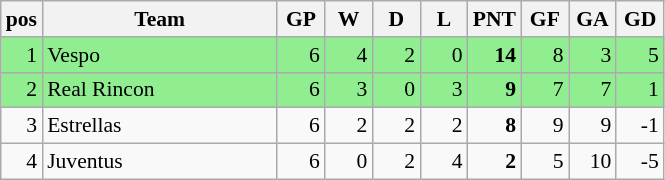<table cellspacing="0" cellpadding="3" style="background-color: #f9f9f9; font-size: 90%; text-align: right"  class="wikitable">
<tr>
<th align=left>pos</th>
<th align=left width=150>Team</th>
<th align=center width=25>GP</th>
<th align=center width=25>W</th>
<th align=center width=25>D</th>
<th align=center width=25>L</th>
<th align=left width=25>PNT</th>
<th align=center width=25>GF</th>
<th align=center width=25>GA</th>
<th align=center width=25>GD</th>
</tr>
<tr align="right" style="background:lightgreen;">
<td>1</td>
<td align=left>Vespo</td>
<td>6</td>
<td>4</td>
<td>2</td>
<td>0</td>
<td><strong>14 </strong></td>
<td>8</td>
<td>3</td>
<td>5</td>
</tr>
<tr align="right" style="background:lightgreen;">
<td>2</td>
<td align=left>Real Rincon</td>
<td>6</td>
<td>3</td>
<td>0</td>
<td>3</td>
<td><strong>9 </strong></td>
<td>7</td>
<td>7</td>
<td>1</td>
</tr>
<tr>
<td>3</td>
<td align=left>Estrellas</td>
<td>6</td>
<td>2</td>
<td>2</td>
<td>2</td>
<td><strong>8 </strong></td>
<td>9</td>
<td>9</td>
<td>-1</td>
</tr>
<tr>
<td>4</td>
<td align=left>Juventus</td>
<td>6</td>
<td>0</td>
<td>2</td>
<td>4</td>
<td><strong>2 </strong></td>
<td>5</td>
<td>10</td>
<td>-5</td>
</tr>
</table>
